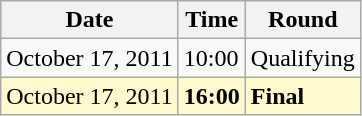<table class="wikitable">
<tr>
<th>Date</th>
<th>Time</th>
<th>Round</th>
</tr>
<tr>
<td>October 17, 2011</td>
<td>10:00</td>
<td>Qualifying</td>
</tr>
<tr style=background:lemonchiffon>
<td>October 17, 2011</td>
<td><strong>16:00</strong></td>
<td><strong>Final</strong></td>
</tr>
</table>
